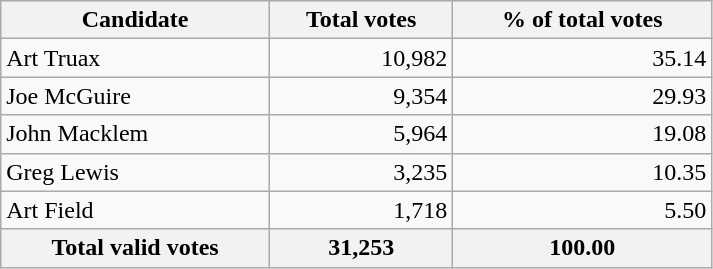<table style="width:475px;" class="wikitable">
<tr bgcolor="#EEEEEE">
<th align="left">Candidate</th>
<th align="right">Total votes</th>
<th align="right">% of total votes</th>
</tr>
<tr>
<td align="left">Art Truax</td>
<td align="right">10,982</td>
<td align="right">35.14</td>
</tr>
<tr>
<td align="left">Joe McGuire</td>
<td align="right">9,354</td>
<td align="right">29.93</td>
</tr>
<tr>
<td align="left">John Macklem</td>
<td align="right">5,964</td>
<td align="right">19.08</td>
</tr>
<tr>
<td align="left">Greg Lewis</td>
<td align="right">3,235</td>
<td align="right">10.35</td>
</tr>
<tr>
<td align="left">Art Field</td>
<td align="right">1,718</td>
<td align="right">5.50</td>
</tr>
<tr bgcolor="#EEEEEE">
<th align="left">Total valid votes</th>
<th align="right"><strong>31,253</strong></th>
<th align="right"><strong>100.00</strong></th>
</tr>
</table>
